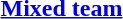<table>
<tr>
<th rowspan=2><a href='#'>Mixed team</a></th>
<td rowspan=2></td>
<td rowspan=2></td>
<td></td>
</tr>
<tr>
<td></td>
</tr>
</table>
